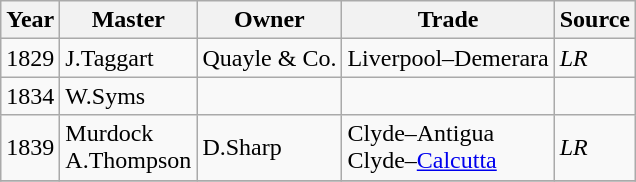<table class=" wikitable">
<tr>
<th>Year</th>
<th>Master</th>
<th>Owner</th>
<th>Trade</th>
<th>Source</th>
</tr>
<tr>
<td>1829</td>
<td>J.Taggart</td>
<td>Quayle & Co.</td>
<td>Liverpool–Demerara</td>
<td><em>LR</em></td>
</tr>
<tr>
<td>1834</td>
<td>W.Syms</td>
<td></td>
<td></td>
<td></td>
</tr>
<tr>
<td>1839</td>
<td>Murdock<br>A.Thompson</td>
<td>D.Sharp</td>
<td>Clyde–Antigua<br>Clyde–<a href='#'>Calcutta</a></td>
<td><em>LR</em></td>
</tr>
<tr>
</tr>
</table>
